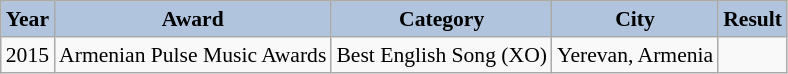<table class="wikitable" style="font-size:90%;">
<tr>
<th style="background:#B0C4DE;"><strong>Year</strong></th>
<th style="background:#B0C4DE;"><strong>Award</strong></th>
<th style="background:#B0C4DE;"><strong>Category</strong></th>
<th style="background:#B0C4DE;"><strong>City</strong></th>
<th style="background:#B0C4DE;"><strong>Result</strong></th>
</tr>
<tr>
<td>2015</td>
<td>Armenian Pulse Music Awards</td>
<td>Best English Song (XO)</td>
<td>Yerevan, Armenia</td>
<td></td>
</tr>
</table>
